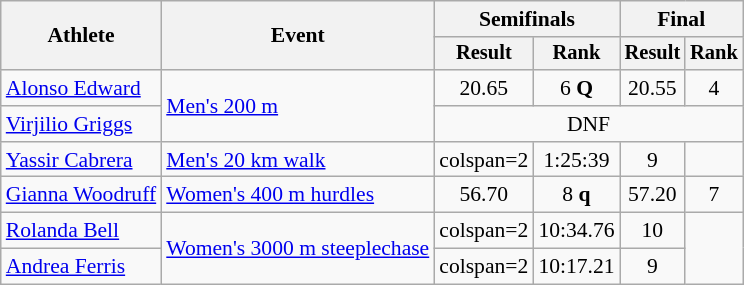<table class=wikitable style="font-size:90%">
<tr>
<th rowspan="2">Athlete</th>
<th rowspan="2">Event</th>
<th colspan="2">Semifinals</th>
<th colspan="2">Final</th>
</tr>
<tr style="font-size:95%">
<th>Result</th>
<th>Rank</th>
<th>Result</th>
<th>Rank</th>
</tr>
<tr align=center>
<td align=left><a href='#'>Alonso Edward</a></td>
<td align=left rowspan=2><a href='#'>Men's 200 m</a></td>
<td>20.65</td>
<td>6 <strong>Q</strong></td>
<td>20.55</td>
<td>4</td>
</tr>
<tr align=center>
<td align=left><a href='#'>Virjilio Griggs</a></td>
<td colspan=4>DNF</td>
</tr>
<tr align=center>
<td align=left><a href='#'>Yassir Cabrera</a></td>
<td align=left><a href='#'>Men's 20 km walk</a></td>
<td>colspan=2 </td>
<td>1:25:39</td>
<td>9</td>
</tr>
<tr align=center>
<td align=left><a href='#'>Gianna Woodruff</a></td>
<td align=left><a href='#'>Women's 400 m hurdles</a></td>
<td>56.70</td>
<td>8 <strong>q</strong></td>
<td>57.20</td>
<td>7</td>
</tr>
<tr align=center>
<td align=left><a href='#'>Rolanda Bell</a></td>
<td align=left rowspan=2><a href='#'>Women's 3000 m steeplechase</a></td>
<td>colspan=2 </td>
<td>10:34.76</td>
<td>10</td>
</tr>
<tr align=center>
<td align=left><a href='#'>Andrea Ferris</a></td>
<td>colspan=2 </td>
<td>10:17.21</td>
<td>9</td>
</tr>
</table>
